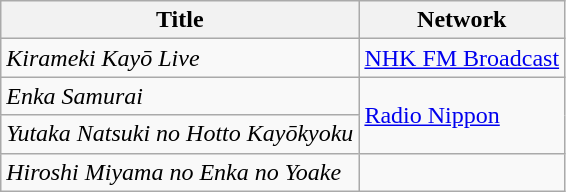<table class="wikitable">
<tr>
<th>Title</th>
<th>Network</th>
</tr>
<tr>
<td><em>Kirameki Kayō Live</em></td>
<td><a href='#'>NHK FM Broadcast</a></td>
</tr>
<tr>
<td><em>Enka Samurai</em></td>
<td rowspan="2"><a href='#'>Radio Nippon</a></td>
</tr>
<tr>
<td><em>Yutaka Natsuki no Hotto Kayōkyoku</em></td>
</tr>
<tr>
<td><em>Hiroshi Miyama no Enka no Yoake</em></td>
<td></td>
</tr>
</table>
